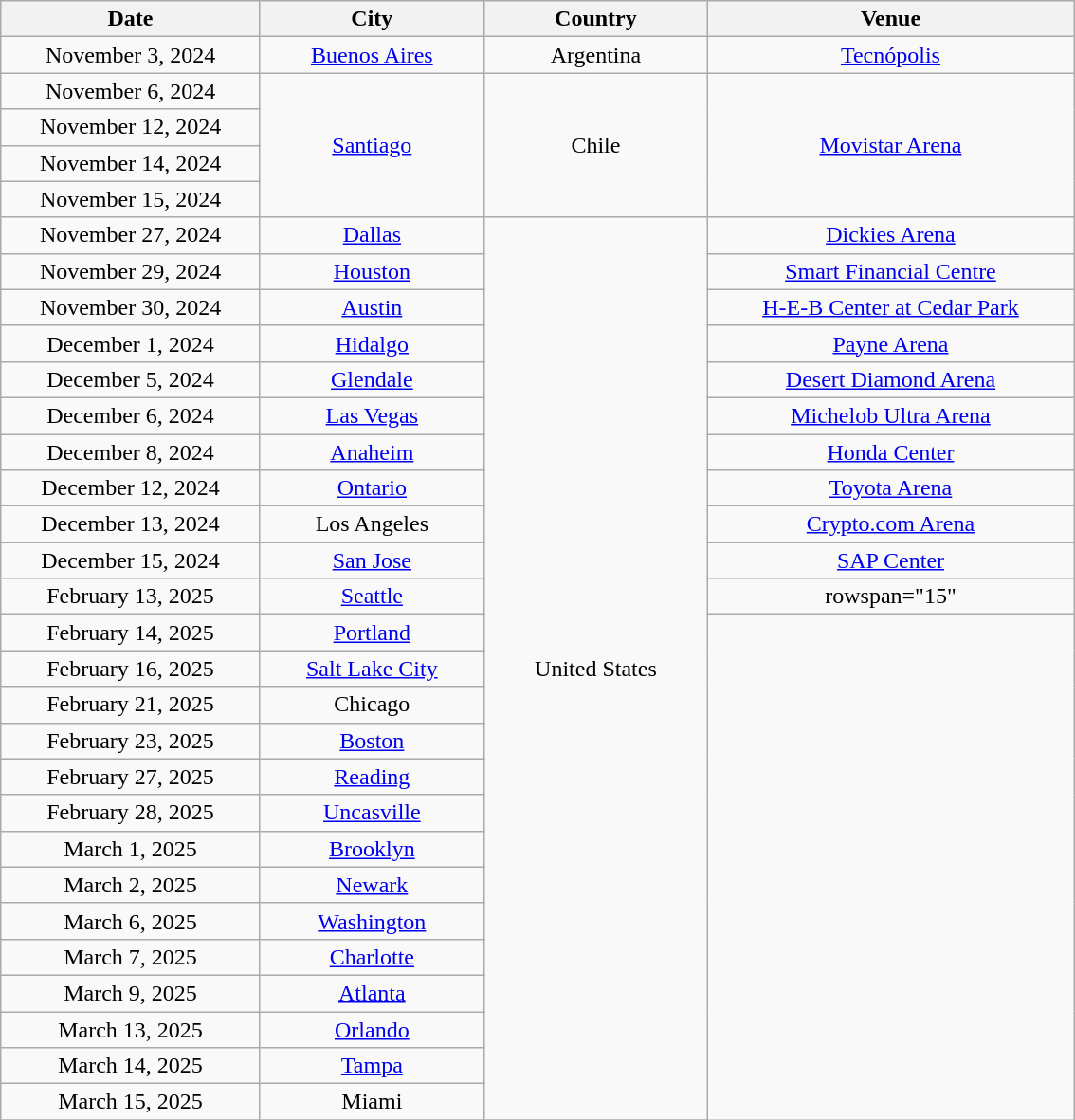<table class="wikitable" style="text-align:center;">
<tr>
<th style="width:175px;">Date</th>
<th style="width:150px;">City</th>
<th style="width:150px;">Country</th>
<th style="width:250px;">Venue</th>
</tr>
<tr>
<td>November 3, 2024</td>
<td><a href='#'>Buenos Aires</a></td>
<td>Argentina</td>
<td><a href='#'>Tecnópolis</a></td>
</tr>
<tr>
<td>November 6, 2024</td>
<td rowspan="4"><a href='#'>Santiago</a></td>
<td rowspan="4">Chile</td>
<td rowspan="4"><a href='#'>Movistar Arena</a></td>
</tr>
<tr>
<td>November 12, 2024</td>
</tr>
<tr>
<td>November 14, 2024</td>
</tr>
<tr>
<td>November 15, 2024</td>
</tr>
<tr>
<td>November 27, 2024</td>
<td><a href='#'>Dallas</a></td>
<td rowspan="25">United States</td>
<td><a href='#'>Dickies Arena</a></td>
</tr>
<tr>
<td>November 29, 2024</td>
<td><a href='#'>Houston</a></td>
<td><a href='#'>Smart Financial Centre</a></td>
</tr>
<tr>
<td>November 30, 2024</td>
<td><a href='#'>Austin</a></td>
<td><a href='#'>H-E-B Center at Cedar Park</a></td>
</tr>
<tr>
<td>December 1, 2024</td>
<td><a href='#'>Hidalgo</a></td>
<td><a href='#'>Payne Arena</a></td>
</tr>
<tr>
<td>December 5, 2024</td>
<td><a href='#'>Glendale</a></td>
<td><a href='#'>Desert Diamond Arena</a></td>
</tr>
<tr>
<td>December 6, 2024</td>
<td><a href='#'>Las Vegas</a></td>
<td><a href='#'>Michelob Ultra Arena</a></td>
</tr>
<tr>
<td>December 8, 2024</td>
<td><a href='#'>Anaheim</a></td>
<td><a href='#'>Honda Center</a></td>
</tr>
<tr>
<td>December 12, 2024</td>
<td><a href='#'>Ontario</a></td>
<td><a href='#'>Toyota Arena</a></td>
</tr>
<tr>
<td>December 13, 2024</td>
<td>Los Angeles</td>
<td><a href='#'>Crypto.com Arena</a></td>
</tr>
<tr>
<td>December 15, 2024</td>
<td><a href='#'>San Jose</a></td>
<td><a href='#'>SAP Center</a></td>
</tr>
<tr>
<td>February 13, 2025</td>
<td><a href='#'>Seattle</a></td>
<td>rowspan="15" </td>
</tr>
<tr>
<td>February 14, 2025</td>
<td><a href='#'>Portland</a></td>
</tr>
<tr>
<td>February 16, 2025</td>
<td><a href='#'>Salt Lake City</a></td>
</tr>
<tr>
<td>February 21, 2025</td>
<td>Chicago</td>
</tr>
<tr>
<td>February 23, 2025</td>
<td><a href='#'>Boston</a></td>
</tr>
<tr>
<td>February 27, 2025</td>
<td><a href='#'>Reading</a></td>
</tr>
<tr>
<td>February 28, 2025</td>
<td><a href='#'>Uncasville</a></td>
</tr>
<tr>
<td>March 1, 2025</td>
<td><a href='#'>Brooklyn</a></td>
</tr>
<tr>
<td>March 2, 2025</td>
<td><a href='#'>Newark</a></td>
</tr>
<tr>
<td>March 6, 2025</td>
<td><a href='#'>Washington</a></td>
</tr>
<tr>
<td>March 7, 2025</td>
<td><a href='#'>Charlotte</a></td>
</tr>
<tr>
<td>March 9, 2025</td>
<td><a href='#'>Atlanta</a></td>
</tr>
<tr>
<td>March 13, 2025</td>
<td><a href='#'>Orlando</a></td>
</tr>
<tr>
<td>March 14, 2025</td>
<td><a href='#'>Tampa</a></td>
</tr>
<tr>
<td>March 15, 2025</td>
<td>Miami</td>
</tr>
<tr>
</tr>
</table>
